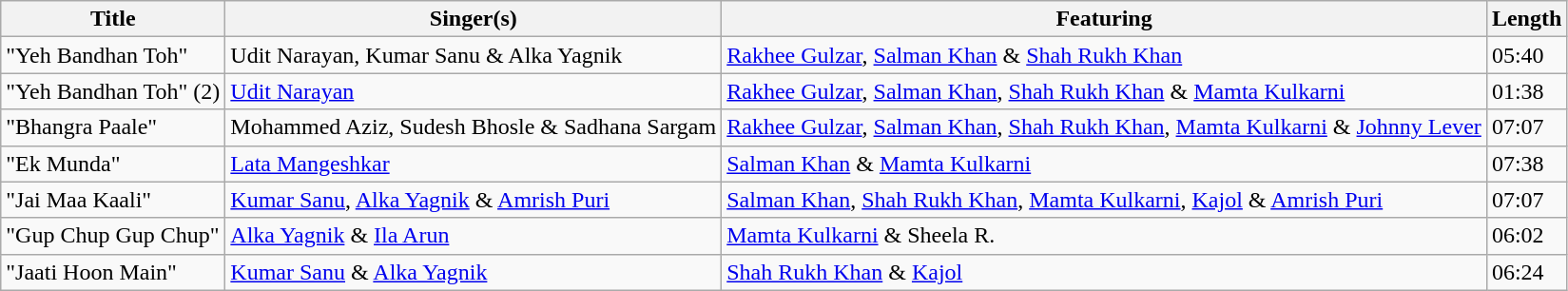<table class="wikitable sortable">
<tr>
<th>Title</th>
<th>Singer(s)</th>
<th>Featuring</th>
<th>Length</th>
</tr>
<tr>
<td>"Yeh Bandhan Toh"</td>
<td>Udit Narayan, Kumar Sanu & Alka Yagnik</td>
<td><a href='#'>Rakhee Gulzar</a>, <a href='#'>Salman Khan</a> & <a href='#'>Shah Rukh Khan</a></td>
<td>05:40</td>
</tr>
<tr>
<td>"Yeh Bandhan Toh" (2)</td>
<td><a href='#'>Udit Narayan</a></td>
<td><a href='#'>Rakhee Gulzar</a>, <a href='#'>Salman Khan</a>, <a href='#'>Shah Rukh Khan</a> & <a href='#'>Mamta Kulkarni</a></td>
<td>01:38</td>
</tr>
<tr>
<td>"Bhangra Paale"</td>
<td>Mohammed Aziz, Sudesh Bhosle & Sadhana Sargam</td>
<td><a href='#'>Rakhee Gulzar</a>, <a href='#'>Salman Khan</a>, <a href='#'>Shah Rukh Khan</a>, <a href='#'>Mamta Kulkarni</a> & <a href='#'>Johnny Lever</a></td>
<td>07:07</td>
</tr>
<tr>
<td>"Ek Munda"</td>
<td><a href='#'>Lata Mangeshkar</a></td>
<td><a href='#'>Salman Khan</a> & <a href='#'>Mamta Kulkarni</a></td>
<td>07:38</td>
</tr>
<tr>
<td>"Jai Maa Kaali"</td>
<td><a href='#'>Kumar Sanu</a>, <a href='#'>Alka Yagnik</a> & <a href='#'>Amrish Puri</a></td>
<td><a href='#'>Salman Khan</a>, <a href='#'>Shah Rukh Khan</a>, <a href='#'>Mamta Kulkarni</a>, <a href='#'>Kajol</a> & <a href='#'>Amrish Puri</a></td>
<td>07:07</td>
</tr>
<tr>
<td>"Gup Chup Gup Chup"</td>
<td><a href='#'>Alka Yagnik</a> & <a href='#'>Ila Arun</a></td>
<td><a href='#'>Mamta Kulkarni</a> & Sheela R.</td>
<td>06:02</td>
</tr>
<tr>
<td>"Jaati Hoon Main"</td>
<td><a href='#'>Kumar Sanu</a> & <a href='#'>Alka Yagnik</a></td>
<td><a href='#'>Shah Rukh Khan</a> & <a href='#'>Kajol</a></td>
<td>06:24</td>
</tr>
</table>
